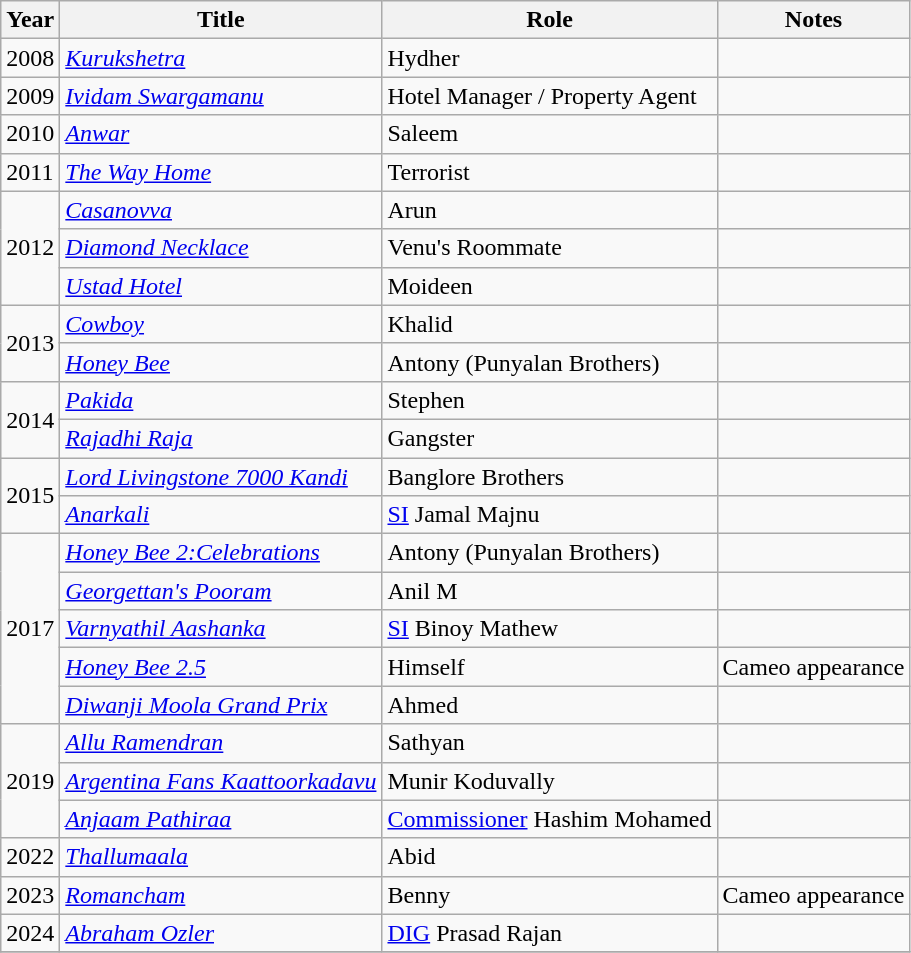<table class="wikitable sortable">
<tr>
<th>Year</th>
<th>Title</th>
<th>Role</th>
<th class="unsortable">Notes</th>
</tr>
<tr>
<td>2008</td>
<td><em><a href='#'>Kurukshetra</a></em></td>
<td>Hydher</td>
<td></td>
</tr>
<tr>
<td>2009</td>
<td><em><a href='#'>Ividam Swargamanu</a></em></td>
<td>Hotel Manager / Property Agent</td>
<td></td>
</tr>
<tr>
<td>2010</td>
<td><em><a href='#'>Anwar</a></em></td>
<td>Saleem</td>
<td></td>
</tr>
<tr>
<td>2011</td>
<td><em><a href='#'>The Way Home</a></em></td>
<td>Terrorist</td>
<td></td>
</tr>
<tr>
<td rowspan=3>2012</td>
<td><em><a href='#'>Casanovva</a></em></td>
<td>Arun</td>
<td></td>
</tr>
<tr>
<td><em><a href='#'>Diamond Necklace</a></em></td>
<td>Venu's Roommate</td>
<td></td>
</tr>
<tr>
<td><em><a href='#'>Ustad Hotel</a></em></td>
<td>Moideen</td>
<td></td>
</tr>
<tr>
<td rowspan=2>2013</td>
<td><em><a href='#'>Cowboy</a></em></td>
<td>Khalid</td>
<td></td>
</tr>
<tr>
<td><em><a href='#'>Honey Bee</a></em></td>
<td>Antony (Punyalan Brothers)</td>
<td></td>
</tr>
<tr>
<td rowspan=2>2014</td>
<td><em><a href='#'>Pakida</a></em></td>
<td>Stephen</td>
<td></td>
</tr>
<tr>
<td><em><a href='#'>Rajadhi Raja</a></em></td>
<td>Gangster</td>
<td></td>
</tr>
<tr>
<td rowspan=2>2015</td>
<td><em><a href='#'>Lord Livingstone 7000 Kandi</a></em></td>
<td>Banglore Brothers</td>
<td></td>
</tr>
<tr>
<td><em><a href='#'>Anarkali</a></em></td>
<td><a href='#'>SI</a> Jamal Majnu</td>
<td></td>
</tr>
<tr>
<td rowspan=5>2017</td>
<td><em><a href='#'>Honey Bee 2:Celebrations</a></em></td>
<td>Antony (Punyalan Brothers)</td>
<td></td>
</tr>
<tr>
<td><em><a href='#'>Georgettan's Pooram</a></em></td>
<td>Anil M</td>
<td></td>
</tr>
<tr>
<td><em><a href='#'>Varnyathil Aashanka</a></em></td>
<td><a href='#'>SI</a> Binoy Mathew</td>
<td></td>
</tr>
<tr>
<td><em><a href='#'>Honey Bee 2.5</a></em></td>
<td>Himself</td>
<td>Cameo appearance</td>
</tr>
<tr>
<td><em><a href='#'> Diwanji Moola Grand Prix</a></em></td>
<td>Ahmed</td>
<td></td>
</tr>
<tr>
<td rowspan=3>2019</td>
<td><em> <a href='#'>Allu Ramendran</a> </em></td>
<td>Sathyan</td>
<td></td>
</tr>
<tr>
<td><em><a href='#'>Argentina Fans Kaattoorkadavu</a></em></td>
<td>Munir Koduvally</td>
<td></td>
</tr>
<tr>
<td><em><a href='#'>Anjaam Pathiraa</a></em></td>
<td><a href='#'>Commissioner</a> Hashim Mohamed</td>
<td></td>
</tr>
<tr>
<td>2022</td>
<td><em><a href='#'>Thallumaala</a></em></td>
<td>Abid</td>
<td></td>
</tr>
<tr>
<td>2023</td>
<td><em><a href='#'>Romancham</a></em></td>
<td>Benny</td>
<td>Cameo appearance</td>
</tr>
<tr>
<td>2024</td>
<td><em><a href='#'>Abraham Ozler</a></em></td>
<td><a href='#'>DIG</a> Prasad Rajan</td>
<td></td>
</tr>
<tr>
</tr>
</table>
